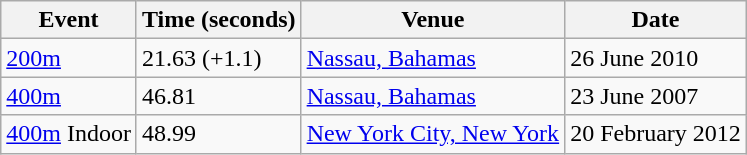<table class=wikitable>
<tr>
<th>Event</th>
<th>Time (seconds)</th>
<th>Venue</th>
<th>Date</th>
</tr>
<tr>
<td><a href='#'>200m</a></td>
<td>21.63 (+1.1)</td>
<td><a href='#'>Nassau, Bahamas</a></td>
<td>26 June 2010</td>
</tr>
<tr>
<td><a href='#'>400m</a></td>
<td>46.81</td>
<td><a href='#'>Nassau, Bahamas</a></td>
<td>23 June 2007</td>
</tr>
<tr>
<td><a href='#'>400m</a> Indoor</td>
<td>48.99</td>
<td><a href='#'>New York City, New York</a></td>
<td>20 February 2012</td>
</tr>
</table>
